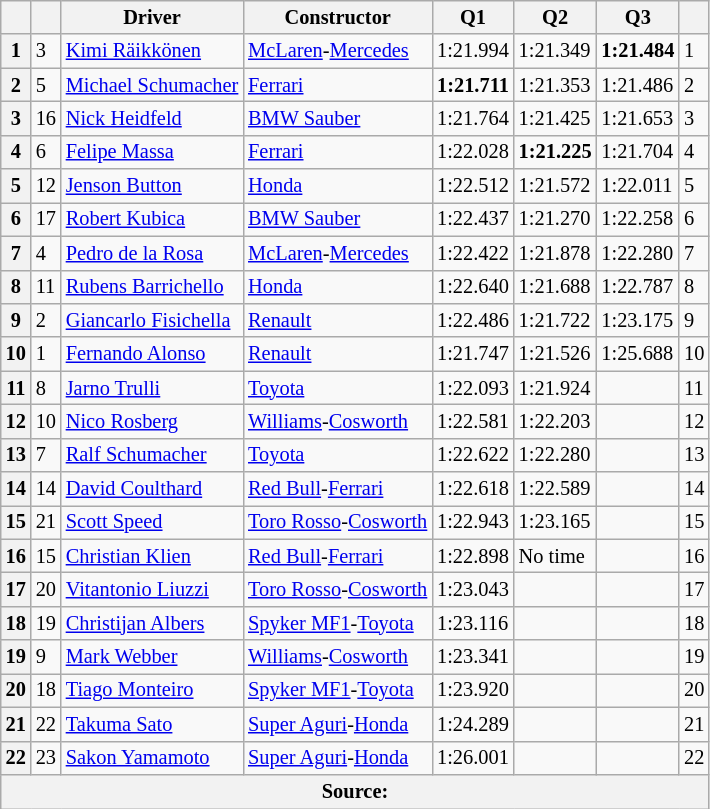<table class="wikitable sortable" style="font-size: 85%;">
<tr>
<th></th>
<th></th>
<th>Driver</th>
<th>Constructor</th>
<th>Q1</th>
<th>Q2</th>
<th>Q3</th>
<th></th>
</tr>
<tr>
<th>1</th>
<td>3</td>
<td> <a href='#'>Kimi Räikkönen</a></td>
<td><a href='#'>McLaren</a>-<a href='#'>Mercedes</a></td>
<td>1:21.994</td>
<td>1:21.349</td>
<td><strong>1:21.484</strong></td>
<td>1</td>
</tr>
<tr>
<th>2</th>
<td>5</td>
<td> <a href='#'>Michael Schumacher</a></td>
<td><a href='#'>Ferrari</a></td>
<td><strong>1:21.711</strong></td>
<td>1:21.353</td>
<td>1:21.486</td>
<td>2</td>
</tr>
<tr>
<th>3</th>
<td>16</td>
<td> <a href='#'>Nick Heidfeld</a></td>
<td><a href='#'>BMW Sauber</a></td>
<td>1:21.764</td>
<td>1:21.425</td>
<td>1:21.653</td>
<td>3</td>
</tr>
<tr>
<th>4</th>
<td>6</td>
<td> <a href='#'>Felipe Massa</a></td>
<td><a href='#'>Ferrari</a></td>
<td>1:22.028</td>
<td><strong>1:21.225</strong></td>
<td>1:21.704</td>
<td>4</td>
</tr>
<tr>
<th>5</th>
<td>12</td>
<td> <a href='#'>Jenson Button</a></td>
<td><a href='#'>Honda</a></td>
<td>1:22.512</td>
<td>1:21.572</td>
<td>1:22.011</td>
<td>5</td>
</tr>
<tr>
<th>6</th>
<td>17</td>
<td> <a href='#'>Robert Kubica</a></td>
<td><a href='#'>BMW Sauber</a></td>
<td>1:22.437</td>
<td>1:21.270</td>
<td>1:22.258</td>
<td>6</td>
</tr>
<tr>
<th>7</th>
<td>4</td>
<td> <a href='#'>Pedro de la Rosa</a></td>
<td><a href='#'>McLaren</a>-<a href='#'>Mercedes</a></td>
<td>1:22.422</td>
<td>1:21.878</td>
<td>1:22.280</td>
<td>7</td>
</tr>
<tr>
<th>8</th>
<td>11</td>
<td> <a href='#'>Rubens Barrichello</a></td>
<td><a href='#'>Honda</a></td>
<td>1:22.640</td>
<td>1:21.688</td>
<td>1:22.787</td>
<td>8</td>
</tr>
<tr>
<th>9</th>
<td>2</td>
<td> <a href='#'>Giancarlo Fisichella</a></td>
<td><a href='#'>Renault</a></td>
<td>1:22.486</td>
<td>1:21.722</td>
<td>1:23.175</td>
<td>9</td>
</tr>
<tr>
<th>10</th>
<td>1</td>
<td> <a href='#'>Fernando Alonso</a></td>
<td><a href='#'>Renault</a></td>
<td>1:21.747</td>
<td>1:21.526</td>
<td>1:25.688</td>
<td>10</td>
</tr>
<tr>
<th>11</th>
<td>8</td>
<td> <a href='#'>Jarno Trulli</a></td>
<td><a href='#'>Toyota</a></td>
<td>1:22.093</td>
<td>1:21.924</td>
<td></td>
<td>11</td>
</tr>
<tr>
<th>12</th>
<td>10</td>
<td> <a href='#'>Nico Rosberg</a></td>
<td><a href='#'>Williams</a>-<a href='#'>Cosworth</a></td>
<td>1:22.581</td>
<td>1:22.203</td>
<td></td>
<td>12</td>
</tr>
<tr>
<th>13</th>
<td>7</td>
<td> <a href='#'>Ralf Schumacher</a></td>
<td><a href='#'>Toyota</a></td>
<td>1:22.622</td>
<td>1:22.280</td>
<td></td>
<td>13</td>
</tr>
<tr>
<th>14</th>
<td>14</td>
<td> <a href='#'>David Coulthard</a></td>
<td><a href='#'>Red Bull</a>-<a href='#'>Ferrari</a></td>
<td>1:22.618</td>
<td>1:22.589</td>
<td></td>
<td>14</td>
</tr>
<tr>
<th>15</th>
<td>21</td>
<td> <a href='#'>Scott Speed</a></td>
<td><a href='#'>Toro Rosso</a>-<a href='#'>Cosworth</a></td>
<td>1:22.943</td>
<td>1:23.165</td>
<td></td>
<td>15</td>
</tr>
<tr>
<th>16</th>
<td>15</td>
<td> <a href='#'>Christian Klien</a></td>
<td><a href='#'>Red Bull</a>-<a href='#'>Ferrari</a></td>
<td>1:22.898</td>
<td>No time</td>
<td></td>
<td>16</td>
</tr>
<tr>
<th>17</th>
<td>20</td>
<td> <a href='#'>Vitantonio Liuzzi</a></td>
<td><a href='#'>Toro Rosso</a>-<a href='#'>Cosworth</a></td>
<td>1:23.043</td>
<td></td>
<td></td>
<td>17</td>
</tr>
<tr>
<th>18</th>
<td>19</td>
<td> <a href='#'>Christijan Albers</a></td>
<td><a href='#'>Spyker MF1</a>-<a href='#'>Toyota</a></td>
<td>1:23.116</td>
<td></td>
<td></td>
<td>18</td>
</tr>
<tr>
<th>19</th>
<td>9</td>
<td> <a href='#'>Mark Webber</a></td>
<td><a href='#'>Williams</a>-<a href='#'>Cosworth</a></td>
<td>1:23.341</td>
<td></td>
<td></td>
<td>19</td>
</tr>
<tr>
<th>20</th>
<td>18</td>
<td> <a href='#'>Tiago Monteiro</a></td>
<td><a href='#'>Spyker MF1</a>-<a href='#'>Toyota</a></td>
<td>1:23.920</td>
<td></td>
<td></td>
<td>20</td>
</tr>
<tr>
<th>21</th>
<td>22</td>
<td> <a href='#'>Takuma Sato</a></td>
<td><a href='#'>Super Aguri</a>-<a href='#'>Honda</a></td>
<td>1:24.289</td>
<td></td>
<td></td>
<td>21</td>
</tr>
<tr>
<th>22</th>
<td>23</td>
<td> <a href='#'>Sakon Yamamoto</a></td>
<td><a href='#'>Super Aguri</a>-<a href='#'>Honda</a></td>
<td>1:26.001</td>
<td></td>
<td></td>
<td>22</td>
</tr>
<tr>
<th colspan="8">Source:</th>
</tr>
</table>
